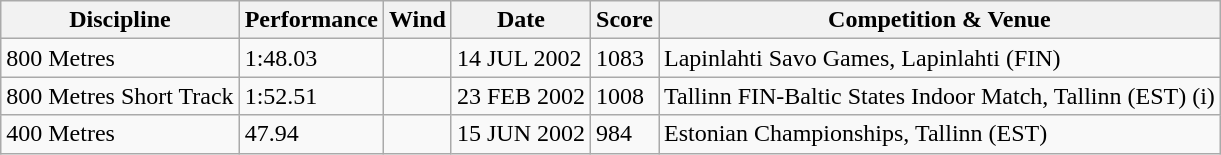<table class="wikitable">
<tr>
<th>Discipline</th>
<th>Performance</th>
<th>Wind</th>
<th>Date</th>
<th>Score</th>
<th>Competition & Venue</th>
</tr>
<tr>
<td>800 Metres</td>
<td>1:48.03</td>
<td></td>
<td>14 JUL 2002</td>
<td>1083</td>
<td>Lapinlahti Savo Games, Lapinlahti (FIN)</td>
</tr>
<tr>
<td>800 Metres Short Track</td>
<td>1:52.51</td>
<td></td>
<td>23 FEB 2002</td>
<td>1008</td>
<td>Tallinn FIN-Baltic States Indoor Match, Tallinn (EST) (i)</td>
</tr>
<tr>
<td>400 Metres</td>
<td>47.94</td>
<td></td>
<td>15 JUN 2002</td>
<td>984</td>
<td>Estonian Championships, Tallinn (EST)</td>
</tr>
</table>
